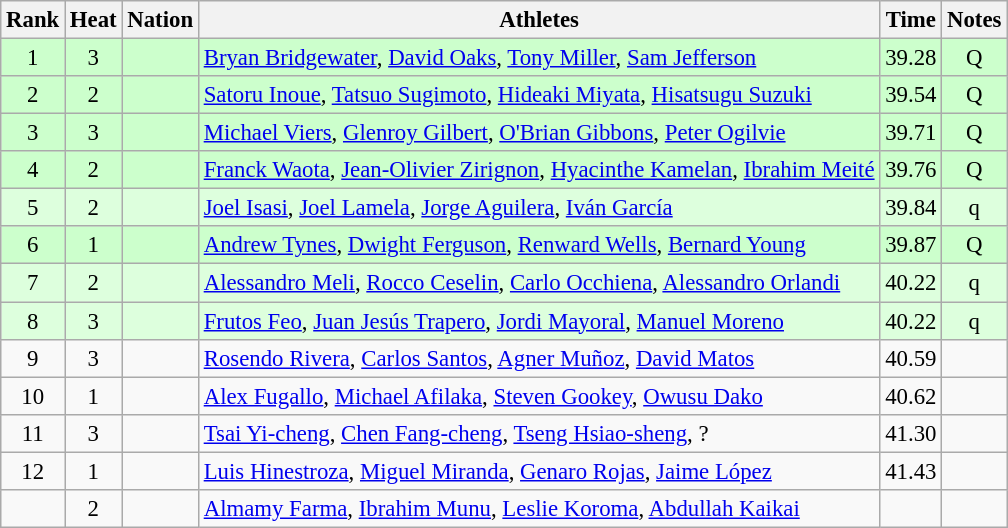<table class="wikitable sortable" style="text-align:center;font-size:95%">
<tr>
<th>Rank</th>
<th>Heat</th>
<th>Nation</th>
<th>Athletes</th>
<th>Time</th>
<th>Notes</th>
</tr>
<tr bgcolor=ccffcc>
<td>1</td>
<td>3</td>
<td align=left></td>
<td align=left><a href='#'>Bryan Bridgewater</a>, <a href='#'>David Oaks</a>, <a href='#'>Tony Miller</a>, <a href='#'>Sam Jefferson</a></td>
<td>39.28</td>
<td>Q</td>
</tr>
<tr bgcolor=ccffcc>
<td>2</td>
<td>2</td>
<td align=left></td>
<td align=left><a href='#'>Satoru Inoue</a>, <a href='#'>Tatsuo Sugimoto</a>, <a href='#'>Hideaki Miyata</a>, <a href='#'>Hisatsugu Suzuki</a></td>
<td>39.54</td>
<td>Q</td>
</tr>
<tr bgcolor=ccffcc>
<td>3</td>
<td>3</td>
<td align=left></td>
<td align=left><a href='#'>Michael Viers</a>, <a href='#'>Glenroy Gilbert</a>, <a href='#'>O'Brian Gibbons</a>, <a href='#'>Peter Ogilvie</a></td>
<td>39.71</td>
<td>Q</td>
</tr>
<tr bgcolor=ccffcc>
<td>4</td>
<td>2</td>
<td align=left></td>
<td align=left><a href='#'>Franck Waota</a>, <a href='#'>Jean-Olivier Zirignon</a>, <a href='#'>Hyacinthe Kamelan</a>, <a href='#'>Ibrahim Meité</a></td>
<td>39.76</td>
<td>Q</td>
</tr>
<tr bgcolor=ddffdd>
<td>5</td>
<td>2</td>
<td align=left></td>
<td align=left><a href='#'>Joel Isasi</a>, <a href='#'>Joel Lamela</a>, <a href='#'>Jorge Aguilera</a>, <a href='#'>Iván García</a></td>
<td>39.84</td>
<td>q</td>
</tr>
<tr bgcolor=ccffcc>
<td>6</td>
<td>1</td>
<td align=left></td>
<td align=left><a href='#'>Andrew Tynes</a>, <a href='#'>Dwight Ferguson</a>, <a href='#'>Renward Wells</a>, <a href='#'>Bernard Young</a></td>
<td>39.87</td>
<td>Q</td>
</tr>
<tr bgcolor=ddffdd>
<td>7</td>
<td>2</td>
<td align=left></td>
<td align=left><a href='#'>Alessandro Meli</a>, <a href='#'>Rocco Ceselin</a>, <a href='#'>Carlo Occhiena</a>, <a href='#'>Alessandro Orlandi</a></td>
<td>40.22</td>
<td>q</td>
</tr>
<tr bgcolor=ddffdd>
<td>8</td>
<td>3</td>
<td align=left></td>
<td align=left><a href='#'>Frutos Feo</a>, <a href='#'>Juan Jesús Trapero</a>, <a href='#'>Jordi Mayoral</a>, <a href='#'>Manuel Moreno</a></td>
<td>40.22</td>
<td>q</td>
</tr>
<tr>
<td>9</td>
<td>3</td>
<td align=left></td>
<td align=left><a href='#'>Rosendo Rivera</a>, <a href='#'>Carlos Santos</a>, <a href='#'>Agner Muñoz</a>, <a href='#'>David Matos</a></td>
<td>40.59</td>
<td></td>
</tr>
<tr>
<td>10</td>
<td>1</td>
<td align=left></td>
<td align=left><a href='#'>Alex Fugallo</a>, <a href='#'>Michael Afilaka</a>, <a href='#'>Steven Gookey</a>, <a href='#'>Owusu Dako</a></td>
<td>40.62</td>
<td></td>
</tr>
<tr>
<td>11</td>
<td>3</td>
<td align=left></td>
<td align=left><a href='#'>Tsai Yi-cheng</a>, <a href='#'>Chen Fang-cheng</a>, <a href='#'>Tseng Hsiao-sheng</a>, ?</td>
<td>41.30</td>
<td></td>
</tr>
<tr>
<td>12</td>
<td>1</td>
<td align=left></td>
<td align=left><a href='#'>Luis Hinestroza</a>, <a href='#'>Miguel Miranda</a>, <a href='#'>Genaro Rojas</a>, <a href='#'>Jaime López</a></td>
<td>41.43</td>
<td></td>
</tr>
<tr>
<td></td>
<td>2</td>
<td align=left></td>
<td align=left><a href='#'>Almamy Farma</a>, <a href='#'>Ibrahim Munu</a>, <a href='#'>Leslie Koroma</a>, <a href='#'>Abdullah Kaikai</a></td>
<td></td>
<td></td>
</tr>
</table>
